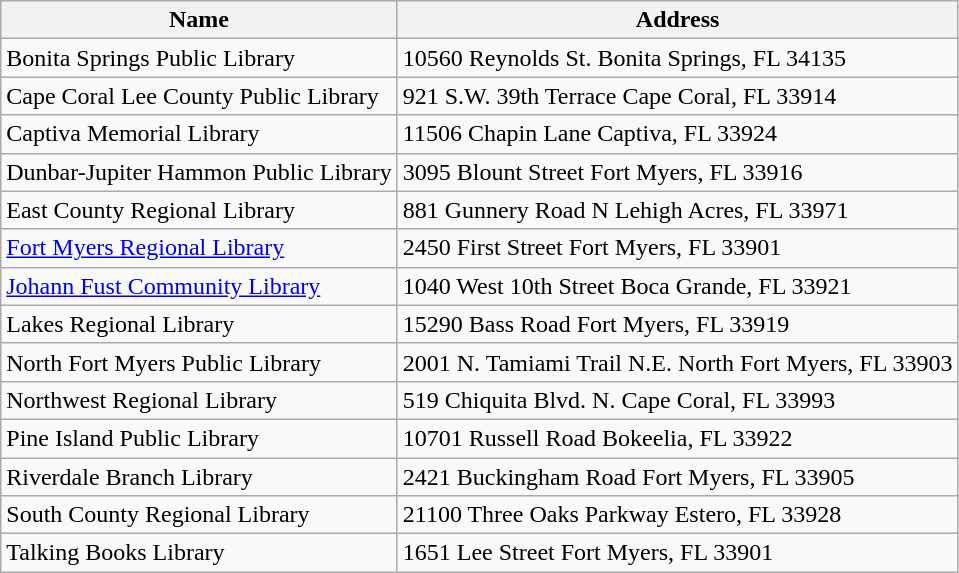<table class="wikitable">
<tr>
<th>Name</th>
<th>Address</th>
</tr>
<tr>
<td>Bonita Springs Public Library</td>
<td>10560 Reynolds St. Bonita Springs, FL 34135</td>
</tr>
<tr>
<td>Cape Coral Lee County Public Library</td>
<td>921 S.W. 39th Terrace Cape Coral, FL 33914</td>
</tr>
<tr>
<td>Captiva Memorial Library</td>
<td>11506 Chapin Lane Captiva, FL 33924</td>
</tr>
<tr>
<td>Dunbar-Jupiter Hammon Public Library</td>
<td>3095 Blount Street Fort Myers, FL 33916</td>
</tr>
<tr>
<td>East County Regional Library</td>
<td>881 Gunnery Road N Lehigh Acres, FL 33971</td>
</tr>
<tr>
<td><a href='#'>Fort Myers Regional Library</a></td>
<td>2450 First Street Fort Myers, FL 33901</td>
</tr>
<tr>
<td><a href='#'>Johann Fust Community Library</a></td>
<td>1040 West 10th Street Boca Grande, FL 33921</td>
</tr>
<tr>
<td>Lakes Regional Library</td>
<td>15290 Bass Road Fort Myers, FL 33919</td>
</tr>
<tr>
<td>North Fort Myers Public Library</td>
<td>2001 N. Tamiami Trail N.E. North Fort Myers, FL 33903</td>
</tr>
<tr>
<td>Northwest Regional Library</td>
<td>519 Chiquita Blvd. N. Cape Coral, FL 33993</td>
</tr>
<tr>
<td>Pine Island Public Library</td>
<td>10701 Russell Road Bokeelia, FL 33922</td>
</tr>
<tr>
<td>Riverdale Branch Library</td>
<td>2421 Buckingham Road Fort Myers, FL 33905</td>
</tr>
<tr>
<td>South County Regional Library</td>
<td>21100 Three Oaks Parkway Estero, FL 33928</td>
</tr>
<tr>
<td>Talking Books Library</td>
<td>1651 Lee Street Fort Myers, FL 33901</td>
</tr>
</table>
